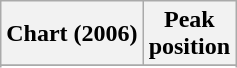<table class="wikitable sortable plainrowheaders" style="text-align:center">
<tr>
<th scope="col">Chart (2006)</th>
<th scope="col">Peak<br> position</th>
</tr>
<tr>
</tr>
<tr>
</tr>
</table>
